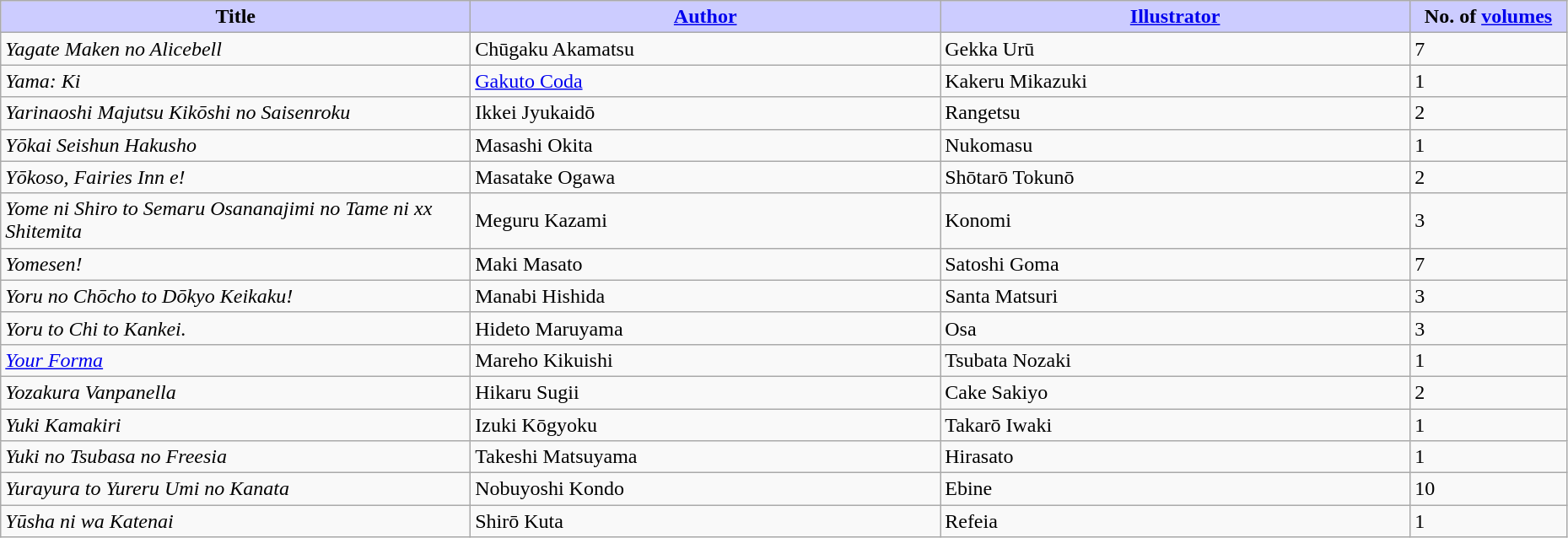<table class="wikitable" style="width: 98%;">
<tr>
<th width=30% style="background:#ccf;">Title</th>
<th width=30% style="background:#ccf;"><a href='#'>Author</a></th>
<th width=30% style="background:#ccf;"><a href='#'>Illustrator</a></th>
<th width=10% style="background:#ccf;">No. of <a href='#'>volumes</a></th>
</tr>
<tr>
<td><em>Yagate Maken no Alicebell</em></td>
<td>Chūgaku Akamatsu</td>
<td>Gekka Urū</td>
<td>7</td>
</tr>
<tr>
<td><em>Yama: Ki</em></td>
<td><a href='#'>Gakuto Coda</a></td>
<td>Kakeru Mikazuki</td>
<td>1</td>
</tr>
<tr>
<td><em>Yarinaoshi Majutsu Kikōshi no Saisenroku</em></td>
<td>Ikkei Jyukaidō</td>
<td>Rangetsu</td>
<td>2</td>
</tr>
<tr>
<td><em>Yōkai Seishun Hakusho</em></td>
<td>Masashi Okita</td>
<td>Nukomasu</td>
<td>1</td>
</tr>
<tr>
<td><em>Yōkoso, Fairies Inn e!</em></td>
<td>Masatake Ogawa</td>
<td>Shōtarō Tokunō</td>
<td>2</td>
</tr>
<tr>
<td><em>Yome ni Shiro to Semaru Osananajimi no Tame ni xx Shitemita</em></td>
<td>Meguru Kazami</td>
<td>Konomi</td>
<td>3</td>
</tr>
<tr>
<td><em>Yomesen!</em></td>
<td>Maki Masato</td>
<td>Satoshi Goma</td>
<td>7</td>
</tr>
<tr>
<td><em>Yoru no Chōcho to Dōkyo Keikaku!</em></td>
<td>Manabi Hishida</td>
<td>Santa Matsuri</td>
<td>3</td>
</tr>
<tr>
<td><em>Yoru to Chi to Kankei.</em></td>
<td>Hideto Maruyama</td>
<td>Osa</td>
<td>3</td>
</tr>
<tr>
<td><em><a href='#'>Your Forma</a></em></td>
<td>Mareho Kikuishi</td>
<td>Tsubata Nozaki</td>
<td>1</td>
</tr>
<tr>
<td><em>Yozakura Vanpanella</em></td>
<td>Hikaru Sugii</td>
<td>Cake Sakiyo</td>
<td>2</td>
</tr>
<tr>
<td><em>Yuki Kamakiri</em></td>
<td>Izuki Kōgyoku</td>
<td>Takarō Iwaki</td>
<td>1</td>
</tr>
<tr>
<td><em>Yuki no Tsubasa no Freesia</em></td>
<td>Takeshi Matsuyama</td>
<td>Hirasato</td>
<td>1</td>
</tr>
<tr>
<td><em>Yurayura to Yureru Umi no Kanata</em></td>
<td>Nobuyoshi Kondo</td>
<td>Ebine</td>
<td>10</td>
</tr>
<tr>
<td><em>Yūsha ni wa Katenai</em></td>
<td>Shirō Kuta</td>
<td>Refeia</td>
<td>1</td>
</tr>
</table>
